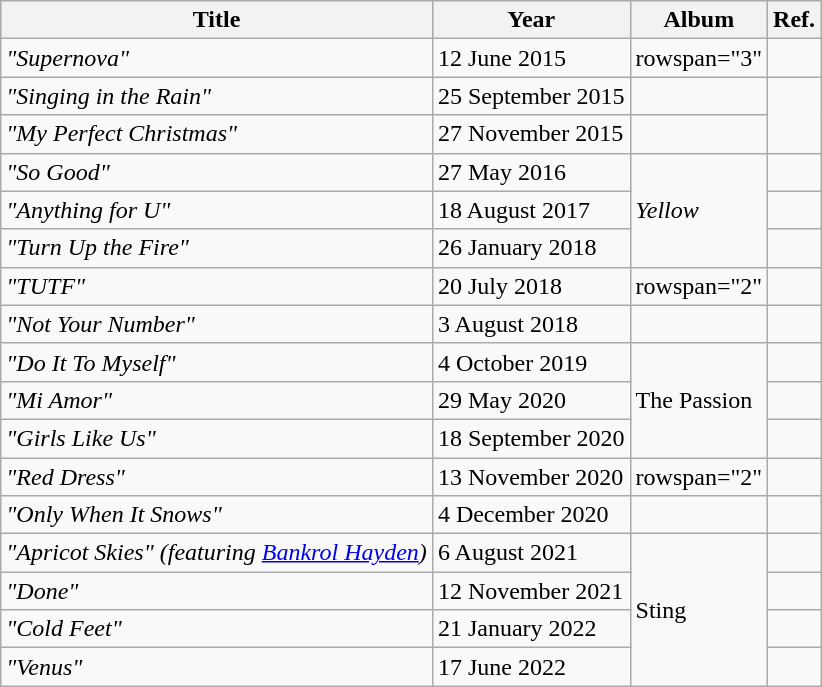<table class="wikitable">
<tr>
<th>Title</th>
<th>Year</th>
<th>Album</th>
<th>Ref.</th>
</tr>
<tr>
<td><em>"Supernova"</em></td>
<td>12 June 2015</td>
<td>rowspan="3" </td>
<td></td>
</tr>
<tr>
<td><em>"Singing in the Rain"</em></td>
<td>25 September 2015</td>
<td></td>
</tr>
<tr>
<td><em>"My Perfect Christmas"</em></td>
<td>27 November 2015</td>
<td></td>
</tr>
<tr>
<td><em>"So Good"</em></td>
<td>27 May 2016</td>
<td rowspan="3"><em>Yellow</em></td>
<td></td>
</tr>
<tr>
<td><em>"Anything for U"</em></td>
<td>18 August 2017</td>
<td></td>
</tr>
<tr>
<td><em>"Turn Up the Fire"</em></td>
<td>26 January 2018</td>
<td></td>
</tr>
<tr>
<td><em>"TUTF"</em></td>
<td>20 July 2018</td>
<td>rowspan="2" </td>
<td></td>
</tr>
<tr>
<td><em>"Not Your Number"</em></td>
<td>3 August 2018</td>
<td></td>
</tr>
<tr>
<td><em>"Do It To Myself"</em></td>
<td>4 October 2019</td>
<td rowspan="3" {{>The Passion</td>
<td></td>
</tr>
<tr>
<td><em>"Mi Amor"</em></td>
<td>29 May 2020</td>
<td></td>
</tr>
<tr>
<td><em>"Girls Like Us"</em></td>
<td>18 September 2020</td>
<td></td>
</tr>
<tr>
<td><em>"Red Dress"</em></td>
<td>13 November 2020</td>
<td>rowspan="2" </td>
<td></td>
</tr>
<tr>
<td><em>"Only When It Snows"</em></td>
<td>4 December 2020</td>
<td></td>
</tr>
<tr>
<td><em>"Apricot Skies" <span>(featuring <a href='#'>Bankrol Hayden</a>)</span></em></td>
<td>6 August 2021</td>
<td rowspan="4" {{>Sting</td>
<td></td>
</tr>
<tr>
<td><em>"Done"</em></td>
<td>12 November 2021</td>
<td></td>
</tr>
<tr>
<td><em>"Cold Feet"</em></td>
<td>21 January 2022</td>
<td></td>
</tr>
<tr>
<td><em>"Venus"</em></td>
<td>17 June 2022</td>
<td></td>
</tr>
</table>
